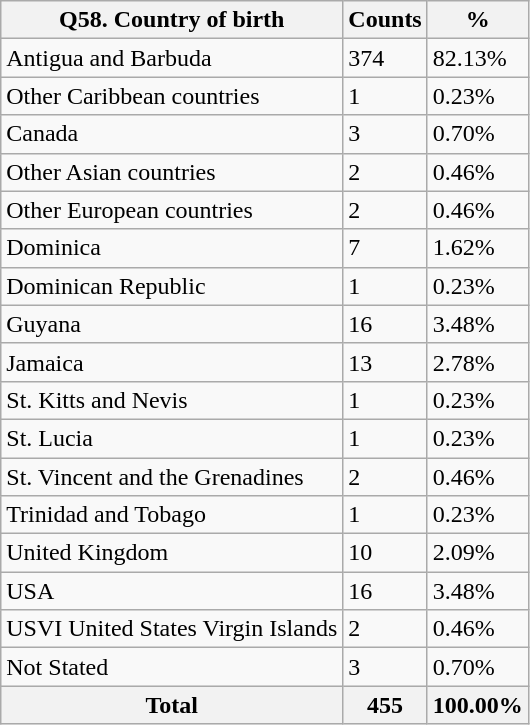<table class="wikitable sortable">
<tr>
<th>Q58. Country of birth</th>
<th>Counts</th>
<th>%</th>
</tr>
<tr>
<td>Antigua and Barbuda</td>
<td>374</td>
<td>82.13%</td>
</tr>
<tr>
<td>Other Caribbean countries</td>
<td>1</td>
<td>0.23%</td>
</tr>
<tr>
<td>Canada</td>
<td>3</td>
<td>0.70%</td>
</tr>
<tr>
<td>Other Asian countries</td>
<td>2</td>
<td>0.46%</td>
</tr>
<tr>
<td>Other European countries</td>
<td>2</td>
<td>0.46%</td>
</tr>
<tr>
<td>Dominica</td>
<td>7</td>
<td>1.62%</td>
</tr>
<tr>
<td>Dominican Republic</td>
<td>1</td>
<td>0.23%</td>
</tr>
<tr>
<td>Guyana</td>
<td>16</td>
<td>3.48%</td>
</tr>
<tr>
<td>Jamaica</td>
<td>13</td>
<td>2.78%</td>
</tr>
<tr>
<td>St. Kitts and Nevis</td>
<td>1</td>
<td>0.23%</td>
</tr>
<tr>
<td>St. Lucia</td>
<td>1</td>
<td>0.23%</td>
</tr>
<tr>
<td>St. Vincent and the Grenadines</td>
<td>2</td>
<td>0.46%</td>
</tr>
<tr>
<td>Trinidad and Tobago</td>
<td>1</td>
<td>0.23%</td>
</tr>
<tr>
<td>United Kingdom</td>
<td>10</td>
<td>2.09%</td>
</tr>
<tr>
<td>USA</td>
<td>16</td>
<td>3.48%</td>
</tr>
<tr>
<td>USVI United States Virgin Islands</td>
<td>2</td>
<td>0.46%</td>
</tr>
<tr>
<td>Not Stated</td>
<td>3</td>
<td>0.70%</td>
</tr>
<tr>
<th>Total</th>
<th>455</th>
<th>100.00%</th>
</tr>
</table>
